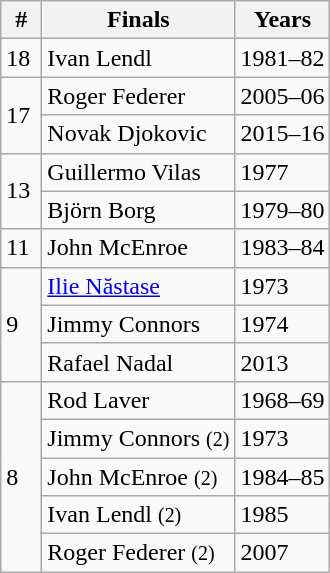<table class="wikitable" style="display:inline-table;">
<tr>
<th width=20>#</th>
<th>Finals</th>
<th>Years</th>
</tr>
<tr>
<td>18</td>
<td> Ivan Lendl</td>
<td>1981–82</td>
</tr>
<tr>
<td rowspan=2>17</td>
<td> Roger Federer</td>
<td>2005–06</td>
</tr>
<tr>
<td> Novak Djokovic</td>
<td>2015–16</td>
</tr>
<tr>
<td rowspan=2>13</td>
<td> Guillermo Vilas</td>
<td>1977</td>
</tr>
<tr>
<td> Björn Borg</td>
<td>1979–80  </td>
</tr>
<tr>
<td>11</td>
<td> John McEnroe</td>
<td>1983–84  </td>
</tr>
<tr>
<td rowspan=3>9</td>
<td> <a href='#'>Ilie Năstase</a></td>
<td>1973</td>
</tr>
<tr>
<td> Jimmy Connors</td>
<td>1974</td>
</tr>
<tr>
<td> Rafael Nadal</td>
<td>2013</td>
</tr>
<tr>
<td rowspan=5>8</td>
<td> Rod Laver</td>
<td>1968–69</td>
</tr>
<tr>
<td> Jimmy Connors <small>(2)</small></td>
<td>1973</td>
</tr>
<tr>
<td> John McEnroe <small>(2)</small></td>
<td>1984–85</td>
</tr>
<tr>
<td> Ivan Lendl <small>(2)</small></td>
<td>1985</td>
</tr>
<tr>
<td> Roger Federer <small>(2)</small></td>
<td>2007</td>
</tr>
</table>
